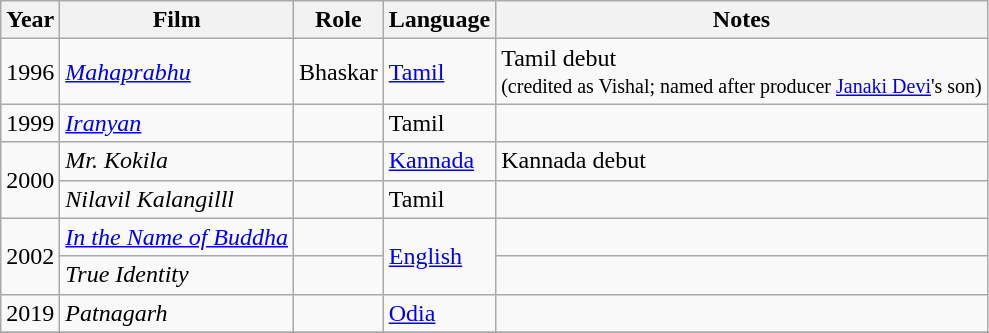<table class="wikitable">
<tr>
<th>Year</th>
<th>Film</th>
<th>Role</th>
<th>Language</th>
<th>Notes</th>
</tr>
<tr>
<td>1996</td>
<td><a href='#'><em>Mahaprabhu</em></a></td>
<td>Bhaskar</td>
<td><a href='#'>Tamil</a></td>
<td>Tamil debut<br><small>(credited as Vishal; named after producer <a href='#'>Janaki Devi</a>'s son)</small></td>
</tr>
<tr>
<td>1999</td>
<td><a href='#'><em>Iranyan</em></a></td>
<td></td>
<td>Tamil</td>
<td></td>
</tr>
<tr>
<td rowspan="2">2000</td>
<td><em>Mr. Kokila</em></td>
<td></td>
<td><a href='#'>Kannada</a></td>
<td>Kannada debut</td>
</tr>
<tr>
<td><em>Nilavil Kalangilll</em></td>
<td></td>
<td>Tamil</td>
<td></td>
</tr>
<tr>
<td rowspan="2">2002</td>
<td><em><a href='#'>In the Name of Buddha</a></em></td>
<td></td>
<td rowspan="2"><a href='#'>English</a></td>
<td></td>
</tr>
<tr>
<td><em>True Identity</em></td>
<td></td>
<td></td>
</tr>
<tr>
<td>2019</td>
<td><em>Patnagarh</em></td>
<td></td>
<td><a href='#'>Odia</a></td>
<td></td>
</tr>
<tr>
</tr>
</table>
